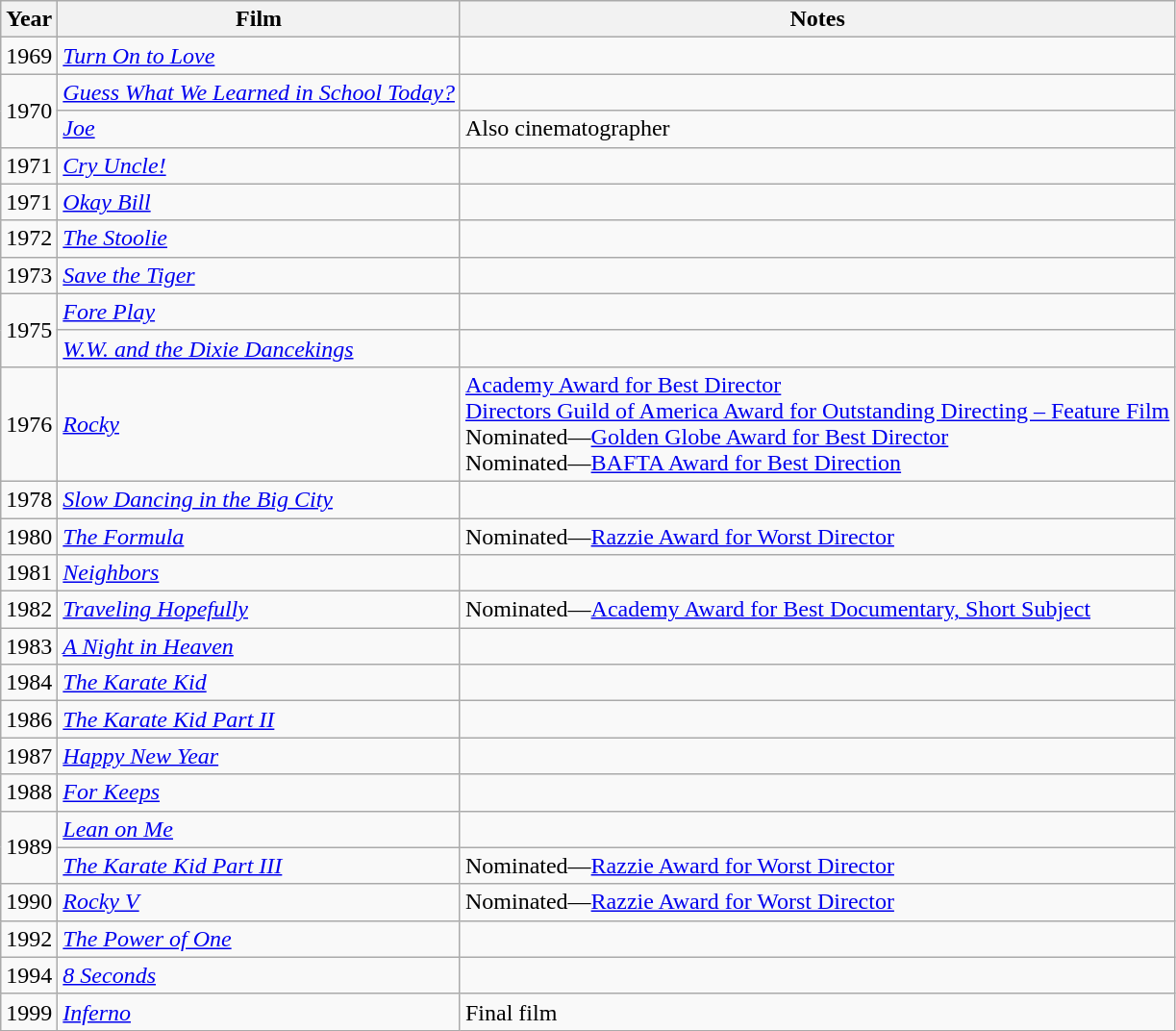<table class="wikitable">
<tr>
<th>Year</th>
<th>Film</th>
<th>Notes</th>
</tr>
<tr>
<td>1969</td>
<td><em><a href='#'>Turn On to Love</a></em></td>
<td></td>
</tr>
<tr>
<td rowspan="2">1970</td>
<td><em><a href='#'>Guess What We Learned in School Today?</a></em></td>
<td></td>
</tr>
<tr>
<td><em><a href='#'>Joe</a></em></td>
<td>Also cinematographer</td>
</tr>
<tr>
<td>1971</td>
<td><em><a href='#'>Cry Uncle!</a></em></td>
<td></td>
</tr>
<tr>
<td>1971</td>
<td><em><a href='#'>Okay Bill</a></em></td>
<td></td>
</tr>
<tr>
<td>1972</td>
<td><em><a href='#'>The Stoolie</a></em></td>
<td></td>
</tr>
<tr>
<td>1973</td>
<td><em><a href='#'>Save the Tiger</a></em></td>
<td></td>
</tr>
<tr>
<td rowspan="2">1975</td>
<td><em><a href='#'>Fore Play</a></em></td>
<td></td>
</tr>
<tr>
<td><em><a href='#'>W.W. and the Dixie Dancekings</a></em></td>
<td></td>
</tr>
<tr>
<td>1976</td>
<td><em><a href='#'>Rocky</a></em></td>
<td><a href='#'>Academy Award for Best Director</a><br><a href='#'>Directors Guild of America Award for Outstanding Directing – Feature Film</a><br>Nominated—<a href='#'>Golden Globe Award for Best Director</a><br>Nominated—<a href='#'>BAFTA Award for Best Direction</a></td>
</tr>
<tr>
<td>1978</td>
<td><em><a href='#'>Slow Dancing in the Big City</a></em></td>
<td></td>
</tr>
<tr>
<td>1980</td>
<td><em><a href='#'>The Formula</a></em></td>
<td>Nominated—<a href='#'>Razzie Award for Worst Director</a></td>
</tr>
<tr>
<td>1981</td>
<td><em><a href='#'>Neighbors</a></em></td>
<td></td>
</tr>
<tr>
<td>1982</td>
<td><em><a href='#'>Traveling Hopefully</a></em></td>
<td>Nominated—<a href='#'>Academy Award for Best Documentary, Short Subject</a></td>
</tr>
<tr>
<td>1983</td>
<td><em><a href='#'>A Night in Heaven</a></em></td>
<td></td>
</tr>
<tr>
<td>1984</td>
<td><em><a href='#'>The Karate Kid</a></em></td>
<td></td>
</tr>
<tr>
<td>1986</td>
<td><em><a href='#'>The Karate Kid Part II</a></em></td>
<td></td>
</tr>
<tr>
<td>1987</td>
<td><em><a href='#'>Happy New Year</a></em></td>
<td></td>
</tr>
<tr>
<td>1988</td>
<td><em><a href='#'>For Keeps</a></em></td>
<td></td>
</tr>
<tr>
<td rowspan="2">1989</td>
<td><em><a href='#'>Lean on Me</a></em></td>
<td></td>
</tr>
<tr>
<td><em><a href='#'>The Karate Kid Part III</a></em></td>
<td>Nominated—<a href='#'>Razzie Award for Worst Director</a></td>
</tr>
<tr>
<td>1990</td>
<td><em><a href='#'>Rocky V</a></em></td>
<td>Nominated—<a href='#'>Razzie Award for Worst Director</a></td>
</tr>
<tr>
<td>1992</td>
<td><em><a href='#'>The Power of One</a></em></td>
<td></td>
</tr>
<tr>
<td>1994</td>
<td><em><a href='#'>8 Seconds</a></em></td>
<td></td>
</tr>
<tr>
<td>1999</td>
<td><em><a href='#'>Inferno</a></em></td>
<td>Final film</td>
</tr>
</table>
